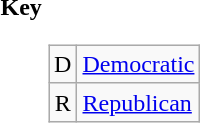<table>
<tr valign=top>
<th>Key</th>
<td><br><table class=wikitable>
<tr>
<td align=center >D</td>
<td><a href='#'>Democratic</a></td>
</tr>
<tr>
<td align=center >R</td>
<td><a href='#'>Republican</a></td>
</tr>
</table>
</td>
</tr>
</table>
